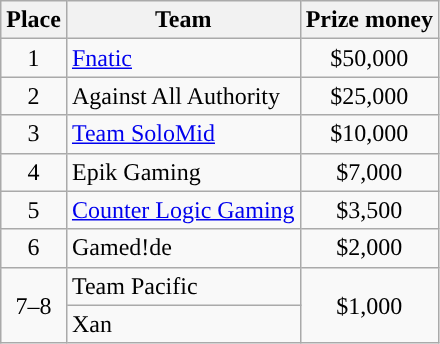<table class="wikitable" style="text-align:center">
<tr>
<th>Place</th>
<th>Team</th>
<th>Prize money</th>
</tr>
<tr>
<td>1</td>
<td style="text-align:left;"><a href='#'>Fnatic</a></td>
<td>$50,000</td>
</tr>
<tr>
<td>2</td>
<td style="text-align:left;">Against All Authority</td>
<td>$25,000</td>
</tr>
<tr>
<td>3</td>
<td style="text-align:left;"><a href='#'>Team SoloMid</a></td>
<td>$10,000</td>
</tr>
<tr>
<td>4</td>
<td style="text-align:left;">Epik Gaming</td>
<td>$7,000</td>
</tr>
<tr>
<td>5</td>
<td style="text-align:left;"><a href='#'>Counter Logic Gaming</a></td>
<td>$3,500</td>
</tr>
<tr>
<td>6</td>
<td style="text-align:left;">Gamed!de</td>
<td>$2,000</td>
</tr>
<tr>
<td rowspan="2">7–8</td>
<td style="text-align:left;">Team Pacific</td>
<td rowspan="2">$1,000</td>
</tr>
<tr>
<td style="text-align:left;">Xan</td>
</tr>
</table>
